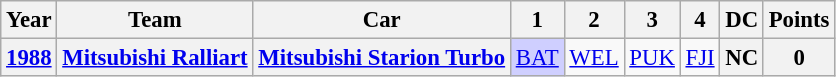<table class="wikitable" style="text-align:center; font-size:95%">
<tr>
<th>Year</th>
<th>Team</th>
<th>Car</th>
<th>1</th>
<th>2</th>
<th>3</th>
<th>4</th>
<th>DC</th>
<th>Points</th>
</tr>
<tr>
<th><a href='#'>1988</a></th>
<th> <a href='#'>Mitsubishi Ralliart</a></th>
<th><a href='#'>Mitsubishi Starion Turbo</a></th>
<td style="background:#CFCFFF;"><a href='#'>BAT</a><br></td>
<td><a href='#'>WEL</a></td>
<td><a href='#'>PUK</a></td>
<td><a href='#'>FJI</a></td>
<th>NC</th>
<th>0</th>
</tr>
</table>
